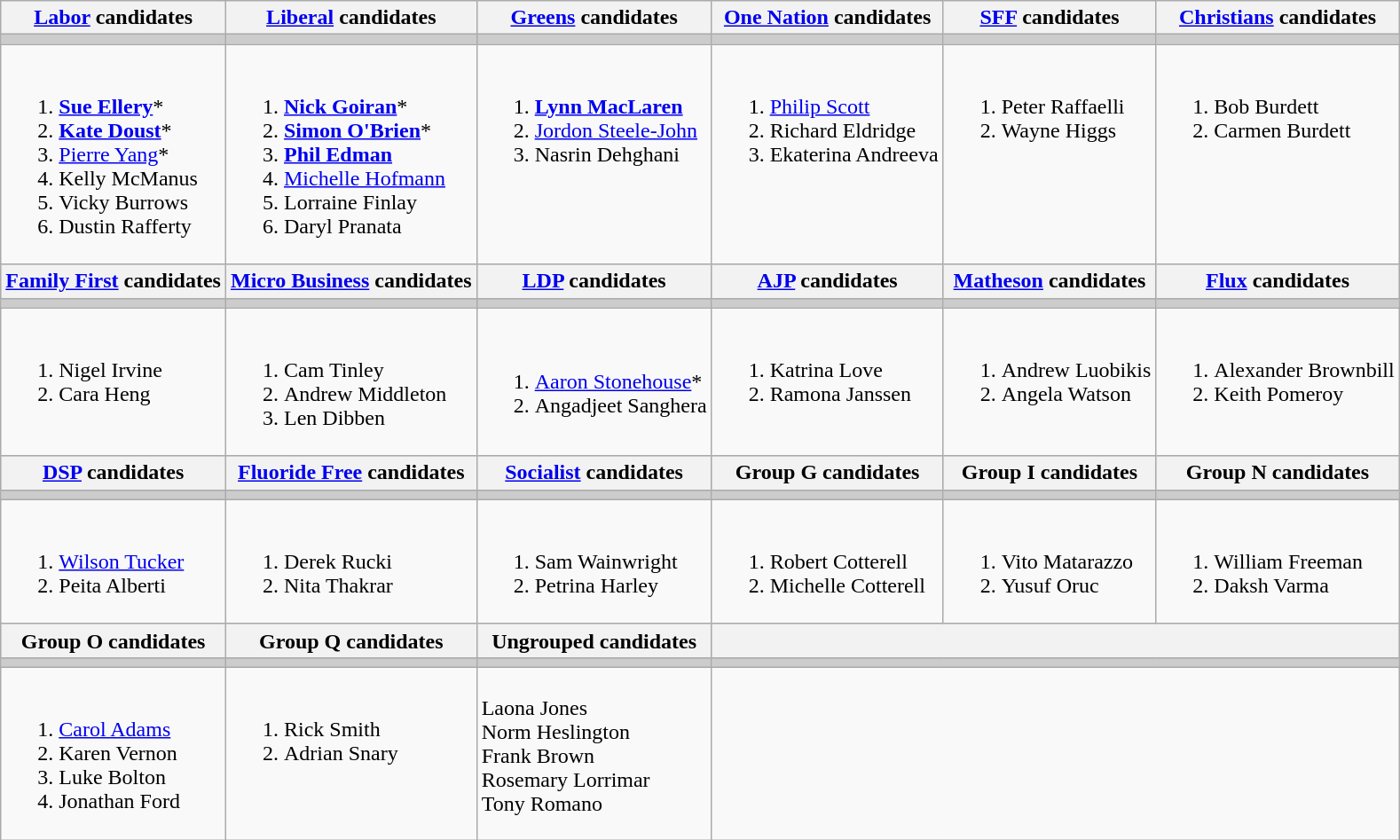<table class="wikitable">
<tr>
<th><a href='#'>Labor</a> candidates</th>
<th><a href='#'>Liberal</a> candidates</th>
<th><a href='#'>Greens</a> candidates</th>
<th><a href='#'>One Nation</a> candidates</th>
<th><a href='#'>SFF</a> candidates</th>
<th><a href='#'>Christians</a> candidates</th>
</tr>
<tr bgcolor="#cccccc">
<td></td>
<td></td>
<td></td>
<td></td>
<td></td>
<td></td>
</tr>
<tr>
<td><br><ol><li><strong><a href='#'>Sue Ellery</a></strong>*</li><li><strong><a href='#'>Kate Doust</a></strong>*</li><li><a href='#'>Pierre Yang</a>*</li><li>Kelly McManus</li><li>Vicky Burrows</li><li>Dustin Rafferty</li></ol></td>
<td><br><ol><li><strong><a href='#'>Nick Goiran</a></strong>*</li><li><strong><a href='#'>Simon O'Brien</a></strong>*</li><li><strong><a href='#'>Phil Edman</a></strong></li><li><a href='#'>Michelle Hofmann</a></li><li>Lorraine Finlay</li><li>Daryl Pranata</li></ol></td>
<td valign=top><br><ol><li><strong><a href='#'>Lynn MacLaren</a></strong></li><li><a href='#'>Jordon Steele-John</a></li><li>Nasrin Dehghani</li></ol></td>
<td valign="top"><br><ol><li><a href='#'>Philip Scott</a></li><li>Richard Eldridge</li><li>Ekaterina Andreeva</li></ol></td>
<td valign=top><br><ol><li>Peter Raffaelli</li><li>Wayne Higgs</li></ol></td>
<td valign=top><br><ol><li>Bob Burdett</li><li>Carmen Burdett</li></ol></td>
</tr>
<tr bgcolor="#cccccc">
<th><a href='#'>Family First</a> candidates</th>
<th><a href='#'>Micro Business</a> candidates</th>
<th><a href='#'>LDP</a> candidates</th>
<th><a href='#'>AJP</a> candidates</th>
<th><a href='#'>Matheson</a> candidates</th>
<th><a href='#'>Flux</a> candidates</th>
</tr>
<tr bgcolor="#cccccc">
<td></td>
<td></td>
<td></td>
<td></td>
<td></td>
<td></td>
</tr>
<tr>
<td valign=top><br><ol><li>Nigel Irvine</li><li>Cara Heng</li></ol></td>
<td valign=top><br><ol><li>Cam Tinley</li><li>Andrew Middleton</li><li>Len Dibben</li></ol></td>
<td><br><ol><li><a href='#'>Aaron Stonehouse</a>*</li><li>Angadjeet Sanghera</li></ol></td>
<td valign=top><br><ol><li>Katrina Love</li><li>Ramona Janssen</li></ol></td>
<td valign=top><br><ol><li>Andrew Luobikis</li><li>Angela Watson</li></ol></td>
<td valign=top><br><ol><li>Alexander Brownbill</li><li>Keith Pomeroy</li></ol></td>
</tr>
<tr bgcolor="#cccccc">
<th><a href='#'>DSP</a> candidates</th>
<th><a href='#'>Fluoride Free</a> candidates</th>
<th><a href='#'>Socialist</a> candidates</th>
<th>Group G candidates</th>
<th>Group I candidates</th>
<th>Group N candidates</th>
</tr>
<tr bgcolor="#cccccc">
<td></td>
<td></td>
<td></td>
<td></td>
<td></td>
<td></td>
</tr>
<tr>
<td valign=top><br><ol><li><a href='#'>Wilson Tucker</a></li><li>Peita Alberti</li></ol></td>
<td valign=top><br><ol><li>Derek Rucki</li><li>Nita Thakrar</li></ol></td>
<td valign=top><br><ol><li>Sam Wainwright</li><li>Petrina Harley</li></ol></td>
<td valign=top><br><ol><li>Robert Cotterell</li><li>Michelle Cotterell</li></ol></td>
<td valign=top><br><ol><li>Vito Matarazzo</li><li>Yusuf Oruc</li></ol></td>
<td valign=top><br><ol><li>William Freeman</li><li>Daksh Varma</li></ol></td>
</tr>
<tr bgcolor="#cccccc">
<th>Group O candidates</th>
<th>Group Q candidates</th>
<th>Ungrouped candidates</th>
<th colspan=3></th>
</tr>
<tr bgcolor="#cccccc">
<td></td>
<td></td>
<td></td>
<td colspan=3></td>
</tr>
<tr>
<td valign=top><br><ol><li><a href='#'>Carol Adams</a></li><li>Karen Vernon</li><li>Luke Bolton</li><li>Jonathan Ford</li></ol></td>
<td valign=top><br><ol><li>Rick Smith</li><li>Adrian Snary</li></ol></td>
<td valign=top><br>Laona Jones <br>
Norm Heslington <br>
Frank Brown <br>
Rosemary Lorrimar <br>
Tony Romano</td>
</tr>
</table>
